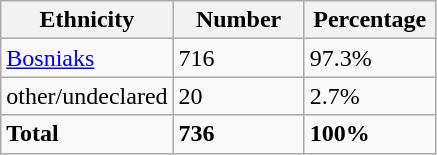<table class="wikitable">
<tr>
<th width="100px">Ethnicity</th>
<th width="80px">Number</th>
<th width="80px">Percentage</th>
</tr>
<tr>
<td><a href='#'>Bosniaks</a></td>
<td>716</td>
<td>97.3%</td>
</tr>
<tr>
<td>other/undeclared</td>
<td>20</td>
<td>2.7%</td>
</tr>
<tr>
<td><strong>Total</strong></td>
<td><strong>736</strong></td>
<td><strong>100%</strong></td>
</tr>
</table>
